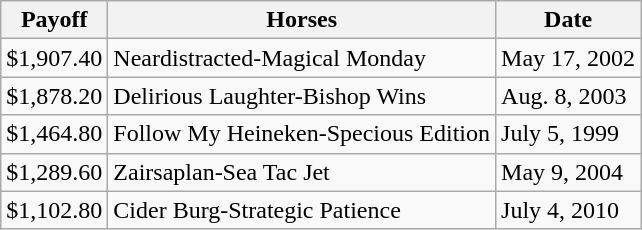<table class="wikitable">
<tr>
<th>Payoff</th>
<th>Horses</th>
<th>Date</th>
</tr>
<tr>
<td>$1,907.40</td>
<td>Neardistracted-Magical Monday</td>
<td>May 17, 2002</td>
</tr>
<tr>
<td>$1,878.20</td>
<td>Delirious Laughter-Bishop Wins</td>
<td>Aug. 8, 2003</td>
</tr>
<tr>
<td>$1,464.80</td>
<td>Follow My Heineken-Specious Edition</td>
<td>July 5, 1999</td>
</tr>
<tr>
<td>$1,289.60</td>
<td>Zairsaplan-Sea Tac Jet</td>
<td>May 9, 2004</td>
</tr>
<tr>
<td>$1,102.80</td>
<td>Cider Burg-Strategic Patience</td>
<td>July 4, 2010</td>
</tr>
</table>
